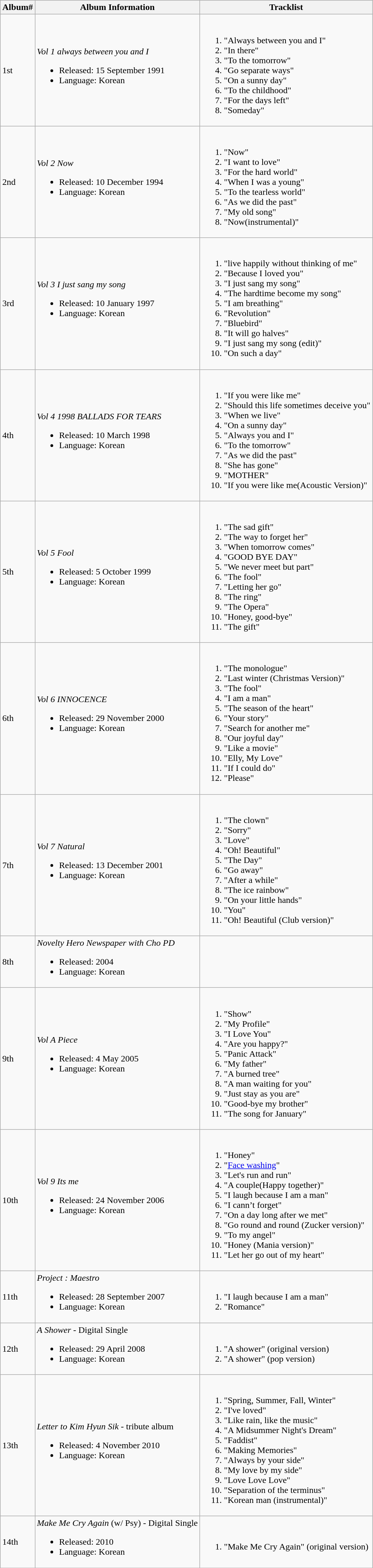<table class="wikitable">
<tr>
<th>Album#</th>
<th>Album Information</th>
<th>Tracklist</th>
</tr>
<tr>
<td>1st</td>
<td><em>Vol 1 always between you and I</em><br><ul><li>Released: 15 September 1991</li><li>Language: Korean</li></ul></td>
<td><br><ol><li>"Always between you and I"</li><li>"In there"</li><li>"To the tomorrow"</li><li>"Go separate ways"</li><li>"On a sunny day"</li><li>"To the childhood"</li><li>"For the days left"</li><li>"Someday"</li></ol></td>
</tr>
<tr>
<td>2nd</td>
<td><em>Vol 2 Now</em><br><ul><li>Released: 10 December 1994</li><li>Language: Korean</li></ul></td>
<td><br><ol><li>"Now"</li><li>"I want to love"</li><li>"For the hard world"</li><li>"When I was a young"</li><li>"To the tearless world"</li><li>"As we did the past"</li><li>"My old song"</li><li>"Now(instrumental)"</li></ol></td>
</tr>
<tr>
<td>3rd</td>
<td><em>Vol 3 I just sang my song</em><br><ul><li>Released: 10 January 1997</li><li>Language: Korean</li></ul></td>
<td><br><ol><li>"live happily without thinking of me"</li><li>"Because I loved you"</li><li>"I just sang my song"</li><li>"The hardtime become my song"</li><li>"I am breathing"</li><li>"Revolution"</li><li>"Bluebird"</li><li>"It will go halves"</li><li>"I just sang my song (edit)"</li><li>"On such a day"</li></ol></td>
</tr>
<tr>
<td>4th</td>
<td><em>Vol 4 1998 BALLADS FOR TEARS</em><br><ul><li>Released: 10 March 1998</li><li>Language: Korean</li></ul></td>
<td><br><ol><li>"If you were like me"</li><li>"Should this life sometimes deceive you"</li><li>"When we live"</li><li>"On a sunny day"</li><li>"Always you and I"</li><li>"To the tomorrow"</li><li>"As we did the past"</li><li>"She has gone"</li><li>"MOTHER"</li><li>"If you were like me(Acoustic Version)"</li></ol></td>
</tr>
<tr>
<td>5th</td>
<td><em>Vol 5 Fool</em><br><ul><li>Released: 5 October 1999</li><li>Language: Korean</li></ul></td>
<td><br><ol><li>"The sad gift"</li><li>"The way to forget her"</li><li>"When tomorrow comes"</li><li>"GOOD BYE DAY"</li><li>"We never meet but part"</li><li>"The fool"</li><li>"Letting her go"</li><li>"The ring"</li><li>"The Opera"</li><li>"Honey, good-bye"</li><li>"The gift"</li></ol></td>
</tr>
<tr>
<td>6th</td>
<td><em>Vol 6 INNOCENCE</em><br><ul><li>Released: 29 November 2000</li><li>Language: Korean</li></ul></td>
<td><br><ol><li>"The monologue"</li><li>"Last winter (Christmas Version)"</li><li>"The fool"</li><li>"I am a man"</li><li>"The season of the heart"</li><li>"Your story"</li><li>"Search for another me"</li><li>"Our joyful day"</li><li>"Like a movie"</li><li>"Elly, My Love"</li><li>"If I could do"</li><li>"Please"</li></ol></td>
</tr>
<tr>
<td>7th</td>
<td><em>Vol 7 Natural</em><br><ul><li>Released: 13 December 2001</li><li>Language: Korean</li></ul></td>
<td><br><ol><li>"The clown"</li><li>"Sorry"</li><li>"Love"</li><li>"Oh! Beautiful"</li><li>"The Day"</li><li>"Go away"</li><li>"After a while"</li><li>"The ice rainbow"</li><li>"On your little hands"</li><li>"You"</li><li>"Oh! Beautiful (Club version)"</li></ol></td>
</tr>
<tr>
<td>8th</td>
<td><em>Novelty Hero Newspaper with Cho PD</em><br><ul><li>Released: 2004</li><li>Language: Korean</li></ul></td>
</tr>
<tr>
<td>9th</td>
<td><em>Vol A Piece</em><br><ul><li>Released: 4 May 2005</li><li>Language: Korean</li></ul></td>
<td><br><ol><li>"Show"</li><li>"My Profile"</li><li>"I Love You"</li><li>"Are you happy?"</li><li>"Panic Attack"</li><li>"My father"</li><li>"A burned tree"</li><li>"A man waiting for you"</li><li>"Just stay as you are"</li><li>"Good-bye my brother"</li><li>"The song for January"</li></ol></td>
</tr>
<tr>
<td>10th</td>
<td><em> Vol 9 Its me</em><br><ul><li>Released: 24 November 2006</li><li>Language: Korean</li></ul></td>
<td><br><ol><li>"Honey"</li><li>"<a href='#'>Face washing</a>"</li><li>"Let's run and run"</li><li>"A couple(Happy together)"</li><li>"I laugh because I am a man"</li><li>"I cann’t forget"</li><li>"On a day long after we met"</li><li>"Go round and round (Zucker version)"</li><li>"To my angel"</li><li>"Honey (Mania version)"</li><li>"Let her go out of my heart"</li></ol></td>
</tr>
<tr>
<td>11th</td>
<td><em>Project : Maestro</em><br><ul><li>Released: 28 September 2007</li><li>Language: Korean</li></ul></td>
<td><br><ol><li>"I laugh because I am a man"</li><li>"Romance"</li></ol></td>
</tr>
<tr>
<td>12th</td>
<td><em>A Shower</em> - Digital Single<br><ul><li>Released: 29 April 2008</li><li>Language: Korean</li></ul></td>
<td><br><ol><li>"A shower" (original version)</li><li>"A shower" (pop version)</li></ol></td>
</tr>
<tr>
<td>13th</td>
<td><em>Letter to Kim Hyun Sik</em> - tribute album<br><ul><li>Released: 4 November 2010</li><li>Language: Korean</li></ul></td>
<td><br><ol><li>"Spring, Summer, Fall, Winter"</li><li>"I've loved"</li><li>"Like rain, like the music"</li><li>"A Midsummer Night's Dream"</li><li>"Faddist"</li><li>"Making Memories"</li><li>"Always by your side"</li><li>"My love by my side"</li><li>"Love Love Love"</li><li>"Separation of the terminus"</li><li>"Korean man (instrumental)"</li></ol></td>
</tr>
<tr>
<td>14th</td>
<td><em>Make Me Cry Again</em> (w/ Psy) - Digital Single<br><ul><li>Released: 2010</li><li>Language: Korean</li></ul></td>
<td><br><ol><li>"Make Me Cry Again" (original version)</li></ol></td>
</tr>
<tr>
</tr>
</table>
